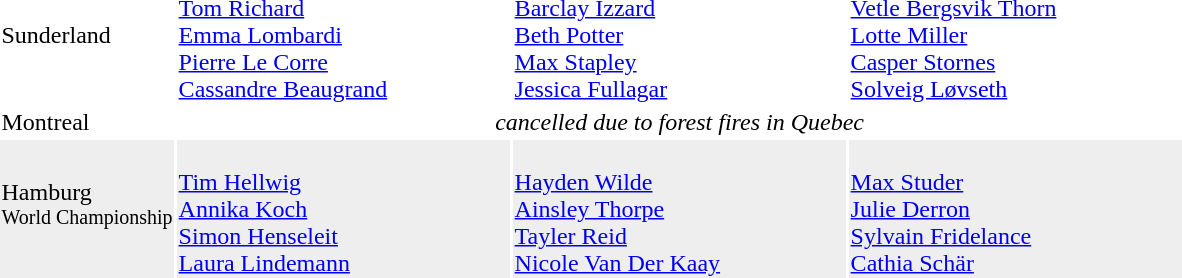<table>
<tr>
<td>Sunderland</td>
<td width=220><br><a href='#'>Tom Richard</a><br><a href='#'>Emma Lombardi</a><br><a href='#'>Pierre Le Corre</a><br><a href='#'>Cassandre Beaugrand</a></td>
<td width=220><br><a href='#'>Barclay Izzard</a><br><a href='#'>Beth Potter</a><br><a href='#'>Max Stapley</a><br><a href='#'>Jessica Fullagar</a></td>
<td width=220><br><a href='#'>Vetle Bergsvik Thorn</a><br><a href='#'>Lotte Miller</a><br><a href='#'>Casper Stornes</a><br><a href='#'>Solveig Løvseth</a></td>
</tr>
<tr>
<td>Montreal</td>
<td colspan=3 align=center><em>cancelled due to forest fires in Quebec</em></td>
</tr>
<tr bgcolor=eeeeee>
<td>Hamburg<br><sup>World Championship</sup></td>
<td width=220><br><a href='#'>Tim Hellwig</a><br><a href='#'>Annika Koch</a><br><a href='#'>Simon Henseleit</a><br><a href='#'>Laura Lindemann</a></td>
<td width=220><br><a href='#'>Hayden Wilde</a><br><a href='#'>Ainsley Thorpe</a><br><a href='#'>Tayler Reid</a><br><a href='#'>Nicole Van Der Kaay</a></td>
<td width=220><br><a href='#'>Max  Studer</a><br><a href='#'>Julie Derron</a><br><a href='#'>Sylvain Fridelance</a><br><a href='#'>Cathia Schär</a></td>
</tr>
<tr>
</tr>
</table>
